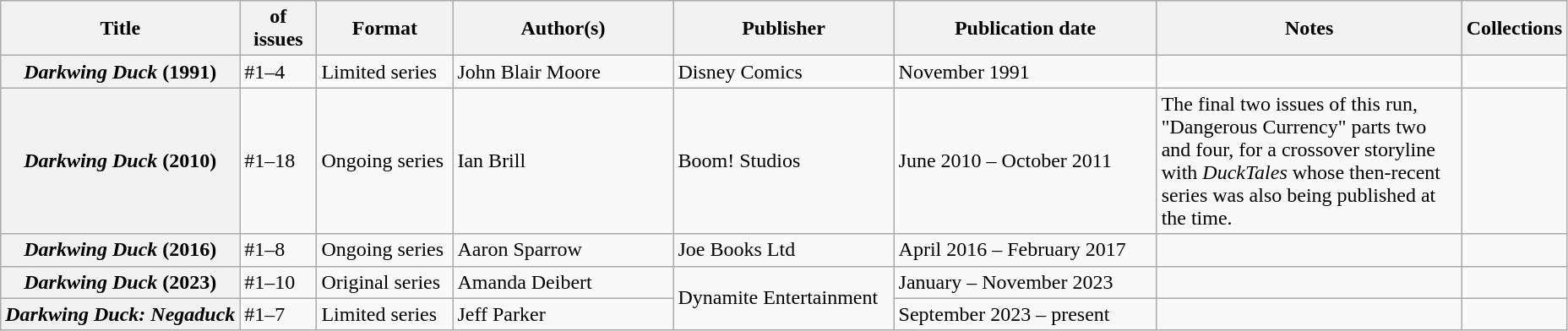<table class="wikitable">
<tr>
<th>Title</th>
<th style="width:40pt"> of issues</th>
<th style="width:75pt">Format</th>
<th style="width:125pt">Author(s)</th>
<th style="width:125pt">Publisher</th>
<th style="width:150pt">Publication date</th>
<th style="width:175pt">Notes</th>
<th>Collections</th>
</tr>
<tr>
<th><em>Darkwing Duck</em> (1991)</th>
<td>#1–4</td>
<td>Limited series</td>
<td>John Blair Moore</td>
<td>Disney Comics</td>
<td>November 1991</td>
<td></td>
<td></td>
</tr>
<tr>
<th><em>Darkwing Duck</em> (2010)</th>
<td>#1–18</td>
<td>Ongoing series</td>
<td>Ian Brill</td>
<td>Boom! Studios</td>
<td>June 2010 – October 2011</td>
<td>The final two issues of this run, "Dangerous Currency" parts two and four, for a crossover storyline with <em>DuckTales</em> whose then-recent series was also being published at the time.</td>
<td></td>
</tr>
<tr>
<th><em>Darkwing Duck</em> (2016)</th>
<td>#1–8</td>
<td>Ongoing series</td>
<td>Aaron Sparrow</td>
<td>Joe Books Ltd</td>
<td>April 2016 – February 2017</td>
<td></td>
<td></td>
</tr>
<tr>
<th><em>Darkwing Duck</em> (2023)</th>
<td>#1–10</td>
<td>Original series</td>
<td>Amanda Deibert</td>
<td rowspan="2">Dynamite Entertainment</td>
<td>January – November 2023</td>
<td></td>
<td></td>
</tr>
<tr>
<th><em>Darkwing Duck: Negaduck</em></th>
<td>#1–7</td>
<td>Limited series</td>
<td>Jeff Parker</td>
<td>September 2023 – present</td>
<td></td>
<td></td>
</tr>
</table>
